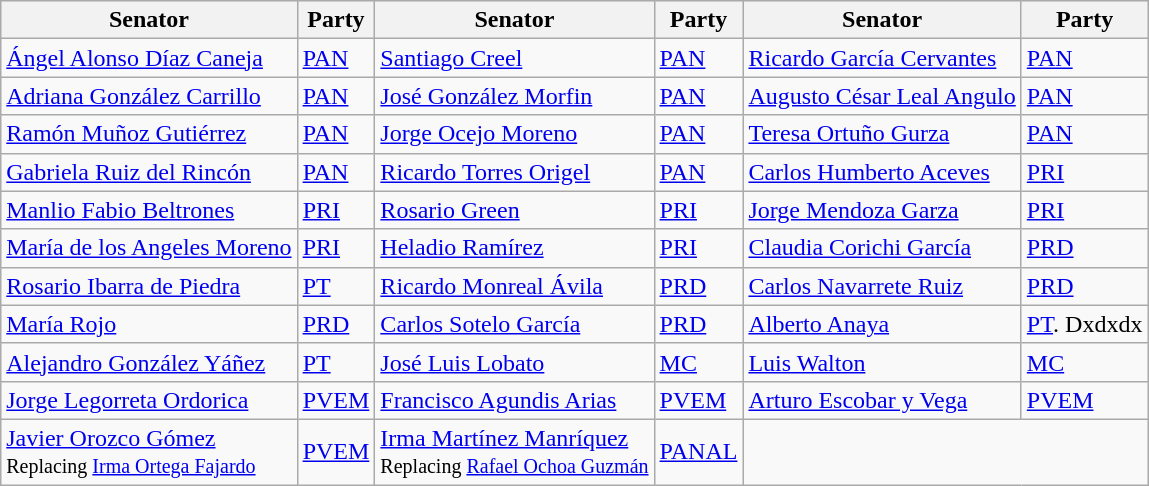<table class="wikitable">
<tr style="background:#efefef;">
<th>Senator</th>
<th>Party</th>
<th>Senator</th>
<th>Party</th>
<th>Senator</th>
<th>Party</th>
</tr>
<tr>
<td><a href='#'>Ángel Alonso Díaz Caneja</a></td>
<td><a href='#'>PAN</a></td>
<td><a href='#'>Santiago Creel</a></td>
<td><a href='#'>PAN</a></td>
<td><a href='#'>Ricardo García Cervantes</a></td>
<td><a href='#'>PAN</a></td>
</tr>
<tr>
<td><a href='#'>Adriana González Carrillo</a></td>
<td><a href='#'>PAN</a></td>
<td><a href='#'>José González Morfin</a></td>
<td><a href='#'>PAN</a></td>
<td><a href='#'>Augusto César Leal Angulo</a></td>
<td><a href='#'>PAN</a></td>
</tr>
<tr>
<td><a href='#'>Ramón Muñoz Gutiérrez</a></td>
<td><a href='#'>PAN</a></td>
<td><a href='#'>Jorge Ocejo Moreno</a></td>
<td><a href='#'>PAN</a></td>
<td><a href='#'>Teresa Ortuño Gurza</a></td>
<td><a href='#'>PAN</a></td>
</tr>
<tr>
<td><a href='#'>Gabriela Ruiz del Rincón</a></td>
<td><a href='#'>PAN</a></td>
<td><a href='#'>Ricardo Torres Origel</a></td>
<td><a href='#'>PAN</a></td>
<td><a href='#'>Carlos Humberto Aceves</a></td>
<td><a href='#'>PRI</a></td>
</tr>
<tr>
<td><a href='#'>Manlio Fabio Beltrones</a></td>
<td><a href='#'>PRI</a></td>
<td><a href='#'>Rosario Green</a></td>
<td><a href='#'>PRI</a></td>
<td><a href='#'>Jorge Mendoza Garza</a></td>
<td><a href='#'>PRI</a></td>
</tr>
<tr>
<td><a href='#'>María de los Angeles Moreno</a></td>
<td><a href='#'>PRI</a></td>
<td><a href='#'>Heladio Ramírez</a></td>
<td><a href='#'>PRI</a></td>
<td><a href='#'>Claudia Corichi García</a></td>
<td><a href='#'>PRD</a></td>
</tr>
<tr>
<td><a href='#'>Rosario Ibarra de Piedra</a></td>
<td><a href='#'>PT</a></td>
<td><a href='#'>Ricardo Monreal Ávila</a></td>
<td><a href='#'>PRD</a></td>
<td><a href='#'>Carlos Navarrete Ruiz</a></td>
<td><a href='#'>PRD</a></td>
</tr>
<tr>
<td><a href='#'>María Rojo</a></td>
<td><a href='#'>PRD</a></td>
<td><a href='#'>Carlos Sotelo García</a></td>
<td><a href='#'>PRD</a></td>
<td><a href='#'>Alberto Anaya</a></td>
<td><a href='#'>PT</a>. Dxdxdx</td>
</tr>
<tr>
<td><a href='#'>Alejandro González Yáñez</a></td>
<td><a href='#'>PT</a></td>
<td><a href='#'>José Luis Lobato</a></td>
<td><a href='#'>MC</a></td>
<td><a href='#'>Luis Walton</a></td>
<td><a href='#'>MC</a></td>
</tr>
<tr>
<td><a href='#'>Jorge Legorreta Ordorica</a></td>
<td><a href='#'>PVEM</a></td>
<td><a href='#'>Francisco Agundis Arias</a></td>
<td><a href='#'>PVEM</a></td>
<td><a href='#'>Arturo Escobar y Vega</a></td>
<td><a href='#'>PVEM</a></td>
</tr>
<tr>
<td><a href='#'>Javier Orozco Gómez</a> <br><small>Replacing <a href='#'>Irma Ortega Fajardo</a></small></td>
<td><a href='#'>PVEM</a></td>
<td><a href='#'>Irma Martínez Manríquez</a><br><small>Replacing <a href='#'>Rafael Ochoa Guzmán</a></small></td>
<td><a href='#'>PANAL</a></td>
</tr>
</table>
